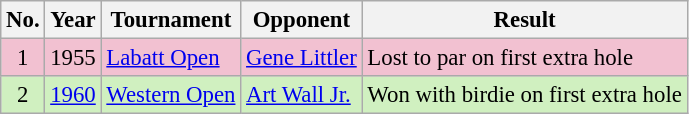<table class="wikitable" style="font-size:95%;">
<tr>
<th>No.</th>
<th>Year</th>
<th>Tournament</th>
<th>Opponent</th>
<th>Result</th>
</tr>
<tr style="background:#F2C1D1;">
<td align=center>1</td>
<td>1955</td>
<td><a href='#'>Labatt Open</a></td>
<td> <a href='#'>Gene Littler</a></td>
<td>Lost to par on first extra hole</td>
</tr>
<tr style="background:#D0F0C0;">
<td align=center>2</td>
<td><a href='#'>1960</a></td>
<td><a href='#'>Western Open</a></td>
<td> <a href='#'>Art Wall Jr.</a></td>
<td>Won with birdie on first extra hole</td>
</tr>
</table>
